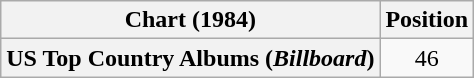<table class="wikitable plainrowheaders" style="text-align:center">
<tr>
<th scope="col">Chart (1984)</th>
<th scope="col">Position</th>
</tr>
<tr>
<th scope="row">US Top Country Albums (<em>Billboard</em>)</th>
<td>46</td>
</tr>
</table>
